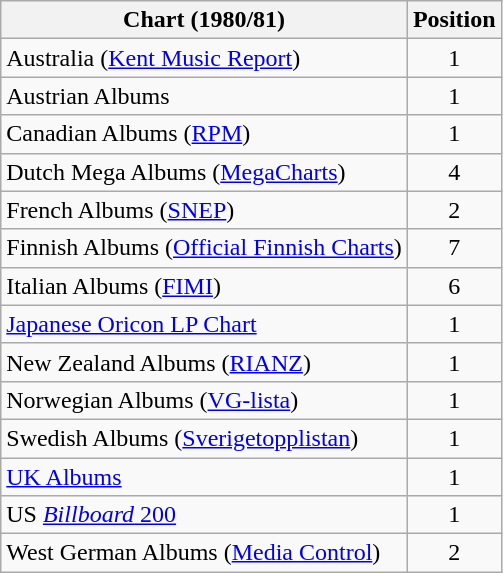<table class="wikitable sortable" style="text-align:center;">
<tr>
<th>Chart (1980/81)</th>
<th>Position</th>
</tr>
<tr>
<td align="left">Australia (<a href='#'>Kent Music Report</a>)</td>
<td>1</td>
</tr>
<tr>
<td align="left">Austrian Albums</td>
<td>1</td>
</tr>
<tr>
<td align="left">Canadian Albums (<a href='#'>RPM</a>)</td>
<td>1</td>
</tr>
<tr>
<td align="left">Dutch Mega Albums (<a href='#'>MegaCharts</a>)</td>
<td>4</td>
</tr>
<tr>
<td align="left">French Albums (<a href='#'>SNEP</a>)</td>
<td>2</td>
</tr>
<tr>
<td align="left">Finnish Albums (<a href='#'>Official Finnish Charts</a>)</td>
<td>7</td>
</tr>
<tr>
<td align="left">Italian Albums (<a href='#'>FIMI</a>)</td>
<td>6</td>
</tr>
<tr>
<td align="left"><a href='#'>Japanese Oricon LP Chart</a></td>
<td>1</td>
</tr>
<tr>
<td align="left">New Zealand Albums (<a href='#'>RIANZ</a>)</td>
<td>1</td>
</tr>
<tr>
<td align="left">Norwegian Albums (<a href='#'>VG-lista</a>)</td>
<td>1</td>
</tr>
<tr>
<td align="left">Swedish Albums (<a href='#'>Sverigetopplistan</a>)</td>
<td>1</td>
</tr>
<tr>
<td align="left"><a href='#'>UK Albums</a></td>
<td>1</td>
</tr>
<tr>
<td align="left">US <a href='#'><em>Billboard</em> 200</a></td>
<td>1</td>
</tr>
<tr>
<td align="left">West German Albums (<a href='#'>Media Control</a>)</td>
<td>2</td>
</tr>
</table>
